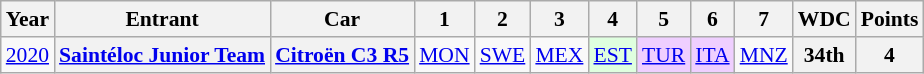<table class="wikitable" style="text-align:center; font-size:90%">
<tr>
<th>Year</th>
<th>Entrant</th>
<th>Car</th>
<th>1</th>
<th>2</th>
<th>3</th>
<th>4</th>
<th>5</th>
<th>6</th>
<th>7</th>
<th>WDC</th>
<th>Points</th>
</tr>
<tr>
<td><a href='#'>2020</a></td>
<th><a href='#'>Saintéloc Junior Team</a></th>
<th><a href='#'>Citroën C3 R5</a></th>
<td><a href='#'>MON</a></td>
<td><a href='#'>SWE</a></td>
<td><a href='#'>MEX</a></td>
<td style="background:#DFFFDF;"><a href='#'>EST</a><br></td>
<td style="background:#EFCFFF;"><a href='#'>TUR</a><br></td>
<td style="background:#EFCFFF;"><a href='#'>ITA</a><br></td>
<td><a href='#'>MNZ</a></td>
<th>34th</th>
<th>4</th>
</tr>
</table>
